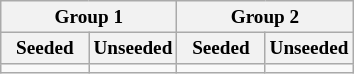<table class="wikitable" style="font-size:80%">
<tr>
<th colspan="2">Group 1</th>
<th colspan="2">Group 2</th>
</tr>
<tr>
<th width=25%>Seeded</th>
<th width=25%>Unseeded</th>
<th width=25%>Seeded</th>
<th width=25%>Unseeded</th>
</tr>
<tr>
<td valign=top></td>
<td valign=top></td>
<td valign=top></td>
<td valign=top></td>
</tr>
</table>
